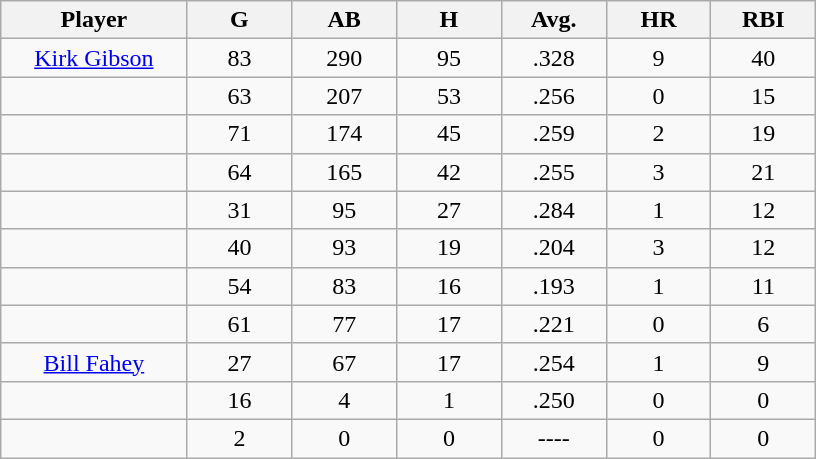<table class="wikitable sortable">
<tr>
<th bgcolor="#DDDDFF" width="16%">Player</th>
<th bgcolor="#DDDDFF" width="9%">G</th>
<th bgcolor="#DDDDFF" width="9%">AB</th>
<th bgcolor="#DDDDFF" width="9%">H</th>
<th bgcolor="#DDDDFF" width="9%">Avg.</th>
<th bgcolor="#DDDDFF" width="9%">HR</th>
<th bgcolor="#DDDDFF" width="9%">RBI</th>
</tr>
<tr align="center">
<td><a href='#'>Kirk Gibson</a></td>
<td>83</td>
<td>290</td>
<td>95</td>
<td>.328</td>
<td>9</td>
<td>40</td>
</tr>
<tr align=center>
<td></td>
<td>63</td>
<td>207</td>
<td>53</td>
<td>.256</td>
<td>0</td>
<td>15</td>
</tr>
<tr align="center">
<td></td>
<td>71</td>
<td>174</td>
<td>45</td>
<td>.259</td>
<td>2</td>
<td>19</td>
</tr>
<tr align="center">
<td></td>
<td>64</td>
<td>165</td>
<td>42</td>
<td>.255</td>
<td>3</td>
<td>21</td>
</tr>
<tr align="center">
<td></td>
<td>31</td>
<td>95</td>
<td>27</td>
<td>.284</td>
<td>1</td>
<td>12</td>
</tr>
<tr align="center">
<td></td>
<td>40</td>
<td>93</td>
<td>19</td>
<td>.204</td>
<td>3</td>
<td>12</td>
</tr>
<tr align="center">
<td></td>
<td>54</td>
<td>83</td>
<td>16</td>
<td>.193</td>
<td>1</td>
<td>11</td>
</tr>
<tr align="center">
<td></td>
<td>61</td>
<td>77</td>
<td>17</td>
<td>.221</td>
<td>0</td>
<td>6</td>
</tr>
<tr align="center">
<td><a href='#'>Bill Fahey</a></td>
<td>27</td>
<td>67</td>
<td>17</td>
<td>.254</td>
<td>1</td>
<td>9</td>
</tr>
<tr align=center>
<td></td>
<td>16</td>
<td>4</td>
<td>1</td>
<td>.250</td>
<td>0</td>
<td>0</td>
</tr>
<tr align="center">
<td></td>
<td>2</td>
<td>0</td>
<td>0</td>
<td>----</td>
<td>0</td>
<td>0</td>
</tr>
</table>
